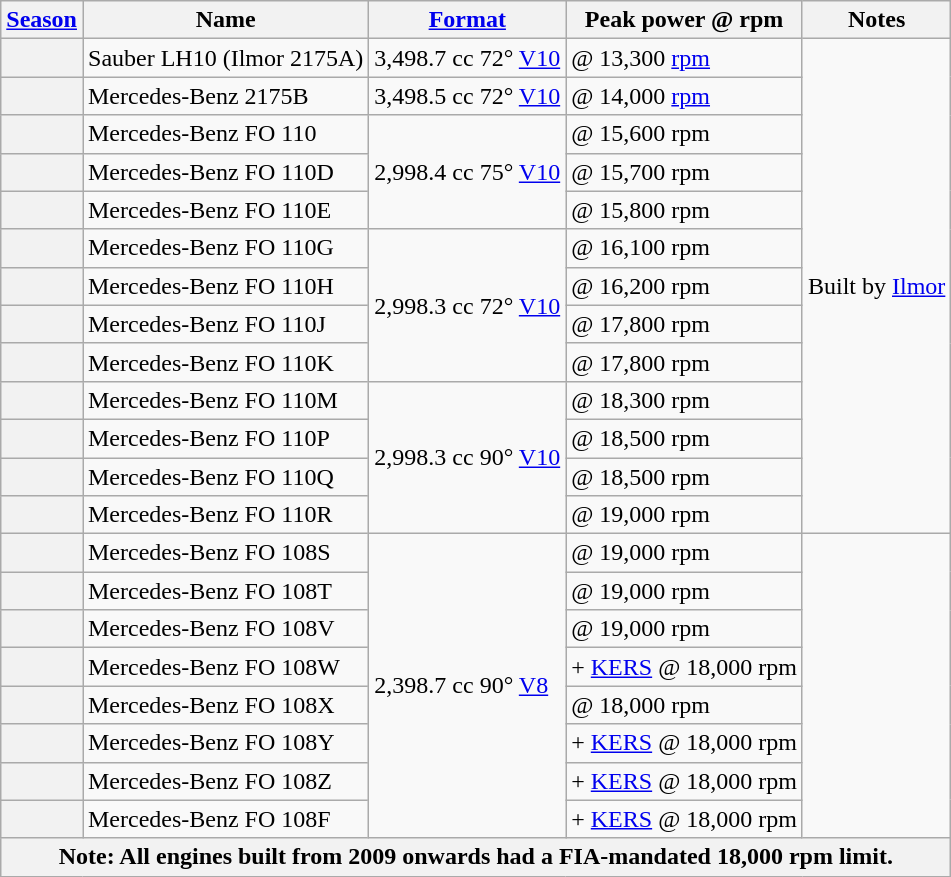<table class="wikitable">
<tr>
<th><a href='#'>Season</a></th>
<th>Name</th>
<th><a href='#'>Format</a></th>
<th>Peak power @ rpm<br></th>
<th>Notes</th>
</tr>
<tr>
<th></th>
<td>Sauber LH10 (Ilmor 2175A)</td>
<td>3,498.7 cc 72° <a href='#'>V10</a></td>
<td> @ 13,300 <a href='#'>rpm</a></td>
<td rowspan="13">Built by <a href='#'>Ilmor</a></td>
</tr>
<tr>
<th></th>
<td>Mercedes-Benz 2175B</td>
<td>3,498.5 cc 72° <a href='#'>V10</a></td>
<td> @ 14,000 <a href='#'>rpm</a></td>
</tr>
<tr>
<th></th>
<td>Mercedes-Benz FO 110</td>
<td rowspan="3">2,998.4 cc 75° <a href='#'>V10</a></td>
<td> @ 15,600 rpm</td>
</tr>
<tr>
<th></th>
<td>Mercedes-Benz FO 110D</td>
<td> @ 15,700 rpm</td>
</tr>
<tr>
<th></th>
<td>Mercedes-Benz FO 110E</td>
<td> @ 15,800 rpm</td>
</tr>
<tr>
<th></th>
<td>Mercedes-Benz FO 110G</td>
<td rowspan="4">2,998.3 cc 72° <a href='#'>V10</a></td>
<td> @ 16,100 rpm</td>
</tr>
<tr>
<th></th>
<td>Mercedes-Benz FO 110H</td>
<td> @ 16,200 rpm</td>
</tr>
<tr>
<th></th>
<td>Mercedes-Benz FO 110J</td>
<td> @ 17,800 rpm</td>
</tr>
<tr>
<th></th>
<td>Mercedes-Benz FO 110K</td>
<td> @ 17,800 rpm</td>
</tr>
<tr>
<th></th>
<td>Mercedes-Benz FO 110M</td>
<td rowspan="4">2,998.3 cc 90° <a href='#'>V10</a></td>
<td> @ 18,300 rpm</td>
</tr>
<tr>
<th></th>
<td>Mercedes-Benz FO 110P</td>
<td> @ 18,500 rpm</td>
</tr>
<tr>
<th></th>
<td>Mercedes-Benz FO 110Q</td>
<td> @ 18,500 rpm</td>
</tr>
<tr>
<th></th>
<td>Mercedes-Benz FO 110R</td>
<td> @ 19,000 rpm</td>
</tr>
<tr>
<th></th>
<td>Mercedes-Benz FO 108S</td>
<td rowspan="8">2,398.7 cc 90° <a href='#'>V8</a></td>
<td> @ 19,000 rpm</td>
</tr>
<tr>
<th></th>
<td>Mercedes-Benz FO 108T</td>
<td> @ 19,000 rpm</td>
</tr>
<tr>
<th></th>
<td>Mercedes-Benz FO 108V</td>
<td> @ 19,000 rpm</td>
</tr>
<tr>
<th></th>
<td>Mercedes-Benz FO 108W</td>
<td> + <a href='#'>KERS</a> @ 18,000 rpm</td>
</tr>
<tr>
<th></th>
<td>Mercedes-Benz FO 108X</td>
<td> @ 18,000 rpm</td>
</tr>
<tr>
<th></th>
<td>Mercedes-Benz FO 108Y</td>
<td> + <a href='#'>KERS</a> @ 18,000 rpm</td>
</tr>
<tr>
<th></th>
<td>Mercedes-Benz FO 108Z</td>
<td> + <a href='#'>KERS</a> @ 18,000 rpm</td>
</tr>
<tr>
<th></th>
<td>Mercedes-Benz FO 108F</td>
<td> + <a href='#'>KERS</a> @ 18,000 rpm</td>
</tr>
<tr>
<th colspan=5>Note: All engines built from 2009 onwards had a FIA-mandated 18,000 rpm limit.</th>
</tr>
</table>
